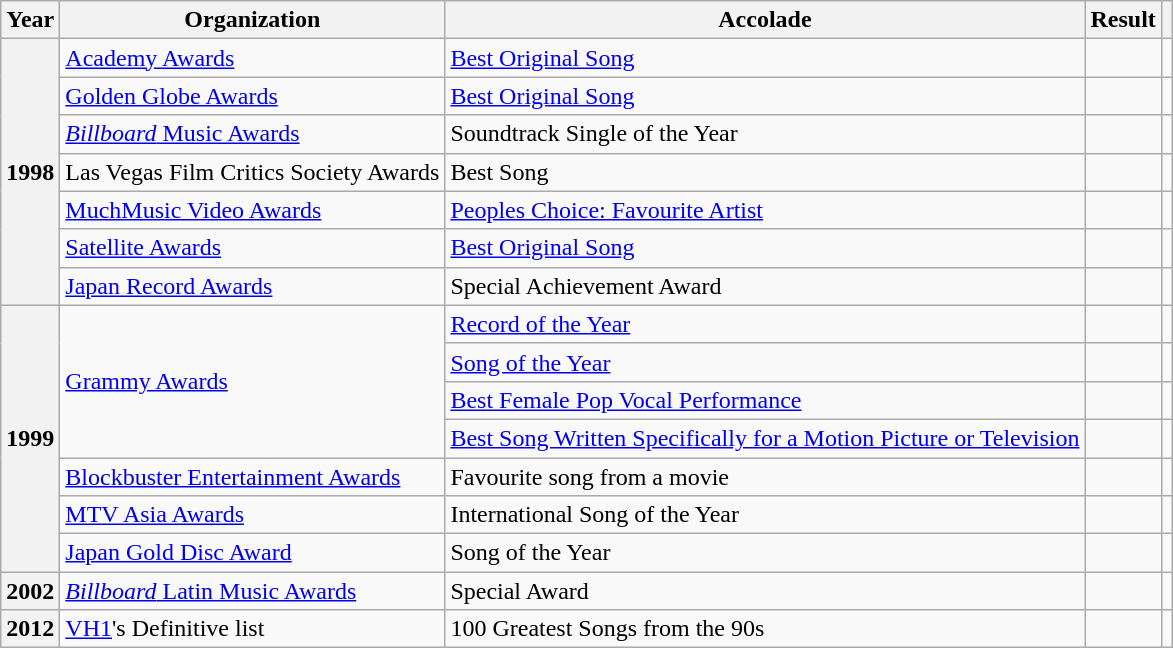<table class="wikitable sortable plainrowheaders">
<tr>
<th scope="col">Year</th>
<th scope="col">Organization</th>
<th scope="col">Accolade</th>
<th scope="col">Result</th>
<th scope="col" class="unsortable"></th>
</tr>
<tr>
<th scope="row" rowspan="7">1998</th>
<td><a href='#'>Academy Awards</a></td>
<td><a href='#'>Best Original Song</a></td>
<td></td>
<td></td>
</tr>
<tr>
<td><a href='#'>Golden Globe Awards</a></td>
<td><a href='#'>Best Original Song</a></td>
<td></td>
<td></td>
</tr>
<tr>
<td><a href='#'><em>Billboard</em> Music Awards</a></td>
<td>Soundtrack Single of the Year</td>
<td></td>
<td></td>
</tr>
<tr>
<td>Las Vegas Film Critics Society Awards</td>
<td>Best Song</td>
<td></td>
<td></td>
</tr>
<tr>
<td><a href='#'>MuchMusic Video Awards</a></td>
<td><a href='#'>Peoples Choice: Favourite Artist</a></td>
<td></td>
<td></td>
</tr>
<tr>
<td><a href='#'>Satellite Awards</a></td>
<td><a href='#'>Best Original Song</a></td>
<td></td>
<td></td>
</tr>
<tr>
<td><a href='#'>Japan Record Awards</a></td>
<td>Special Achievement Award</td>
<td></td>
<td></td>
</tr>
<tr>
<th scope="row" rowspan="7">1999</th>
<td rowspan="4"><a href='#'>Grammy Awards</a></td>
<td><a href='#'>Record of the Year</a></td>
<td></td>
<td></td>
</tr>
<tr>
<td><a href='#'>Song of the Year</a></td>
<td></td>
<td></td>
</tr>
<tr>
<td><a href='#'>Best Female Pop Vocal Performance</a></td>
<td></td>
<td></td>
</tr>
<tr>
<td><a href='#'>Best Song Written Specifically for a Motion Picture or Television</a></td>
<td></td>
<td></td>
</tr>
<tr>
<td><a href='#'>Blockbuster Entertainment Awards</a></td>
<td>Favourite song from a movie</td>
<td></td>
<td></td>
</tr>
<tr>
<td><a href='#'>MTV Asia Awards</a></td>
<td>International Song of the Year</td>
<td></td>
<td></td>
</tr>
<tr>
<td><a href='#'>Japan Gold Disc Award</a></td>
<td>Song of the Year</td>
<td></td>
<td></td>
</tr>
<tr>
<th scope="row">2002</th>
<td><a href='#'><em>Billboard</em> Latin Music Awards</a></td>
<td>Special Award</td>
<td></td>
<td></td>
</tr>
<tr>
<th scope="row">2012</th>
<td><a href='#'>VH1</a>'s Definitive list</td>
<td>100 Greatest Songs from the 90s</td>
<td></td>
<td></td>
</tr>
</table>
